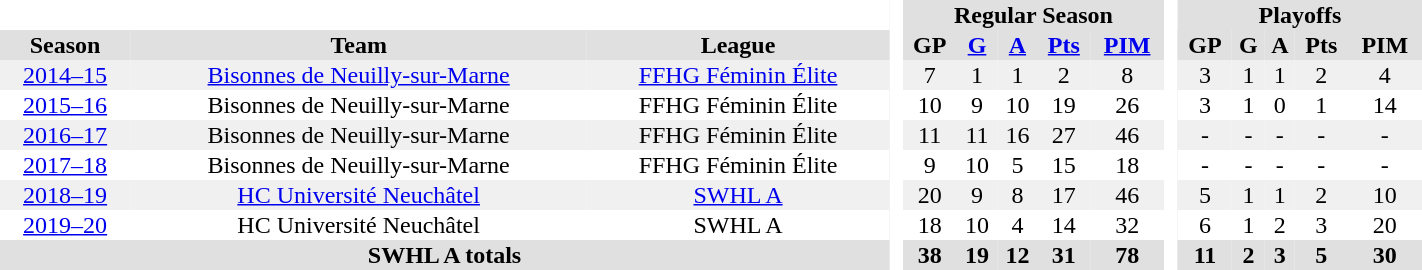<table border="0" cellpadding="1" cellspacing="0" style="text-align:center; width:75%">
<tr bgcolor="#e0e0e0">
<th colspan="3"  bgcolor="#ffffff"> </th>
<th rowspan="99" bgcolor="#ffffff"> </th>
<th colspan="5">Regular Season</th>
<th rowspan="99" bgcolor="#ffffff"> </th>
<th colspan="5">Playoffs</th>
</tr>
<tr bgcolor="#e0e0e0">
<th>Season</th>
<th>Team</th>
<th>League</th>
<th>GP</th>
<th><a href='#'>G</a></th>
<th><a href='#'>A</a></th>
<th><a href='#'>Pts</a></th>
<th><a href='#'>PIM</a></th>
<th>GP</th>
<th>G</th>
<th>A</th>
<th>Pts</th>
<th>PIM</th>
</tr>
<tr bgcolor="#f0f0f0">
<td><a href='#'>2014–15</a></td>
<td><a href='#'>Bisonnes de Neuilly-sur-Marne</a></td>
<td><a href='#'>FFHG Féminin Élite</a></td>
<td>7</td>
<td>1</td>
<td>1</td>
<td>2</td>
<td>8</td>
<td>3</td>
<td>1</td>
<td>1</td>
<td>2</td>
<td>4</td>
</tr>
<tr>
<td><a href='#'>2015–16</a></td>
<td>Bisonnes de Neuilly-sur-Marne</td>
<td>FFHG Féminin Élite</td>
<td>10</td>
<td>9</td>
<td>10</td>
<td>19</td>
<td>26</td>
<td>3</td>
<td>1</td>
<td>0</td>
<td>1</td>
<td>14</td>
</tr>
<tr bgcolor="#f0f0f0">
<td><a href='#'>2016–17</a></td>
<td>Bisonnes de Neuilly-sur-Marne</td>
<td>FFHG Féminin Élite</td>
<td>11</td>
<td>11</td>
<td>16</td>
<td>27</td>
<td>46</td>
<td>-</td>
<td>-</td>
<td>-</td>
<td>-</td>
<td>-</td>
</tr>
<tr>
<td><a href='#'>2017–18</a></td>
<td>Bisonnes de Neuilly-sur-Marne</td>
<td>FFHG Féminin Élite</td>
<td>9</td>
<td>10</td>
<td>5</td>
<td>15</td>
<td>18</td>
<td>-</td>
<td>-</td>
<td>-</td>
<td>-</td>
<td>-</td>
</tr>
<tr bgcolor="#f0f0f0">
<td><a href='#'>2018–19</a></td>
<td><a href='#'>HC Université Neuchâtel</a></td>
<td><a href='#'>SWHL A</a></td>
<td>20</td>
<td>9</td>
<td>8</td>
<td>17</td>
<td>46</td>
<td>5</td>
<td>1</td>
<td>1</td>
<td>2</td>
<td>10</td>
</tr>
<tr>
<td><a href='#'>2019–20</a></td>
<td>HC Université Neuchâtel</td>
<td>SWHL A</td>
<td>18</td>
<td>10</td>
<td>4</td>
<td>14</td>
<td>32</td>
<td>6</td>
<td>1</td>
<td>2</td>
<td>3</td>
<td>20</td>
</tr>
<tr bgcolor="#e0e0e0">
<th colspan="3">SWHL A totals</th>
<th>38</th>
<th>19</th>
<th>12</th>
<th>31</th>
<th>78</th>
<th>11</th>
<th>2</th>
<th>3</th>
<th>5</th>
<th>30</th>
</tr>
</table>
